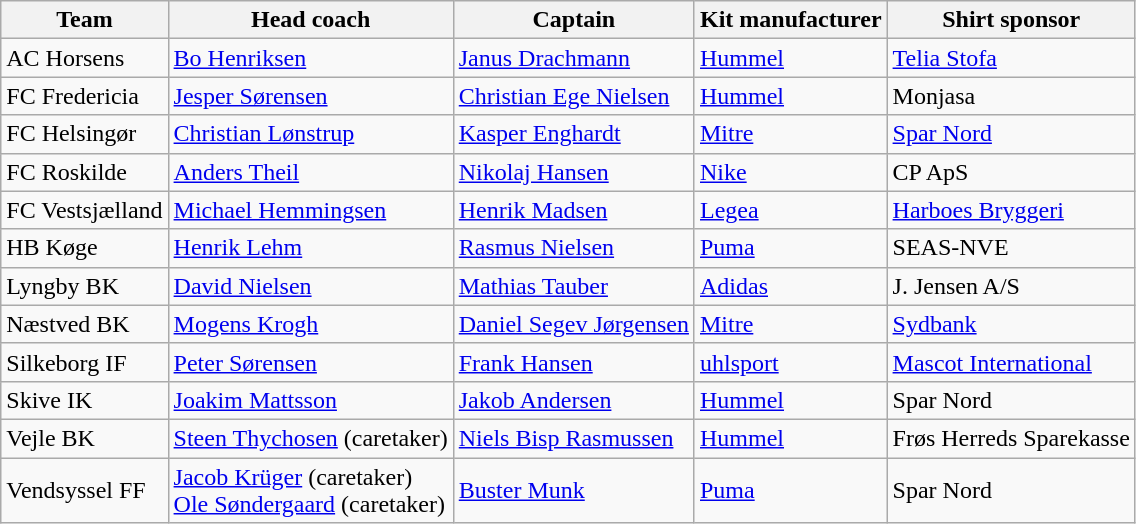<table class="wikitable sortable" style="text-align: left;">
<tr>
<th>Team</th>
<th>Head coach</th>
<th>Captain</th>
<th>Kit manufacturer</th>
<th>Shirt sponsor</th>
</tr>
<tr>
<td>AC Horsens</td>
<td> <a href='#'>Bo Henriksen</a></td>
<td> <a href='#'>Janus Drachmann</a></td>
<td><a href='#'>Hummel</a></td>
<td><a href='#'>Telia Stofa</a></td>
</tr>
<tr>
<td>FC Fredericia</td>
<td> <a href='#'>Jesper Sørensen</a></td>
<td> <a href='#'>Christian Ege Nielsen</a></td>
<td><a href='#'>Hummel</a></td>
<td>Monjasa</td>
</tr>
<tr>
<td>FC Helsingør</td>
<td> <a href='#'>Christian Lønstrup</a></td>
<td> <a href='#'>Kasper Enghardt</a></td>
<td><a href='#'>Mitre</a></td>
<td><a href='#'>Spar Nord</a></td>
</tr>
<tr>
<td>FC Roskilde</td>
<td> <a href='#'>Anders Theil</a></td>
<td> <a href='#'>Nikolaj Hansen</a></td>
<td><a href='#'>Nike</a></td>
<td>CP ApS</td>
</tr>
<tr>
<td>FC Vestsjælland</td>
<td> <a href='#'>Michael Hemmingsen</a></td>
<td> <a href='#'>Henrik Madsen</a></td>
<td><a href='#'>Legea</a></td>
<td><a href='#'>Harboes Bryggeri</a></td>
</tr>
<tr>
<td>HB Køge</td>
<td> <a href='#'>Henrik Lehm</a></td>
<td> <a href='#'>Rasmus Nielsen</a></td>
<td><a href='#'>Puma</a></td>
<td>SEAS-NVE</td>
</tr>
<tr>
<td>Lyngby BK</td>
<td> <a href='#'>David Nielsen</a></td>
<td> <a href='#'>Mathias Tauber</a></td>
<td><a href='#'>Adidas</a></td>
<td>J. Jensen A/S</td>
</tr>
<tr>
<td>Næstved BK</td>
<td> <a href='#'>Mogens Krogh</a></td>
<td> <a href='#'>Daniel Segev Jørgensen</a></td>
<td><a href='#'>Mitre</a></td>
<td><a href='#'>Sydbank</a></td>
</tr>
<tr>
<td>Silkeborg IF</td>
<td> <a href='#'>Peter Sørensen</a></td>
<td> <a href='#'>Frank Hansen</a></td>
<td><a href='#'>uhlsport</a></td>
<td><a href='#'>Mascot International</a></td>
</tr>
<tr>
<td>Skive IK</td>
<td> <a href='#'>Joakim Mattsson</a></td>
<td> <a href='#'>Jakob Andersen</a></td>
<td><a href='#'>Hummel</a></td>
<td>Spar Nord</td>
</tr>
<tr>
<td>Vejle BK</td>
<td> <a href='#'>Steen Thychosen</a> (caretaker)</td>
<td> <a href='#'>Niels Bisp Rasmussen</a></td>
<td><a href='#'>Hummel</a></td>
<td>Frøs Herreds Sparekasse</td>
</tr>
<tr>
<td>Vendsyssel FF</td>
<td> <a href='#'>Jacob Krüger</a> (caretaker)<br>  <a href='#'>Ole Søndergaard</a> (caretaker)</td>
<td> <a href='#'>Buster Munk</a></td>
<td><a href='#'>Puma</a></td>
<td>Spar Nord</td>
</tr>
</table>
